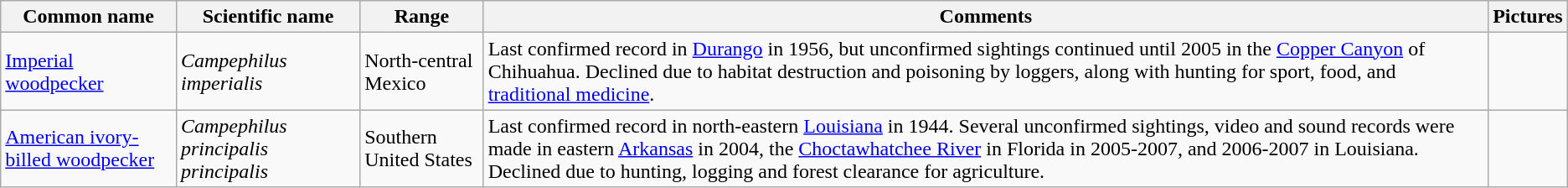<table class="wikitable sortable">
<tr>
<th>Common name</th>
<th>Scientific name</th>
<th>Range</th>
<th class="unsortable">Comments</th>
<th>Pictures</th>
</tr>
<tr>
<td><a href='#'>Imperial woodpecker</a></td>
<td><em>Campephilus imperialis</em></td>
<td>North-central Mexico</td>
<td>Last confirmed record in <a href='#'>Durango</a> in 1956, but unconfirmed sightings continued until 2005 in the <a href='#'>Copper Canyon</a> of Chihuahua. Declined due to habitat destruction and poisoning by loggers, along with hunting for sport, food, and <a href='#'>traditional medicine</a>.</td>
<td></td>
</tr>
<tr>
<td><a href='#'>American ivory-billed woodpecker</a></td>
<td><em>Campephilus principalis principalis</em></td>
<td>Southern United States</td>
<td>Last confirmed record in north-eastern <a href='#'>Louisiana</a> in 1944. Several unconfirmed sightings, video and sound records were made in eastern <a href='#'>Arkansas</a> in 2004, the <a href='#'>Choctawhatchee River</a> in Florida in 2005-2007, and 2006-2007 in Louisiana. Declined due to hunting, logging and forest clearance for agriculture.</td>
<td></td>
</tr>
</table>
